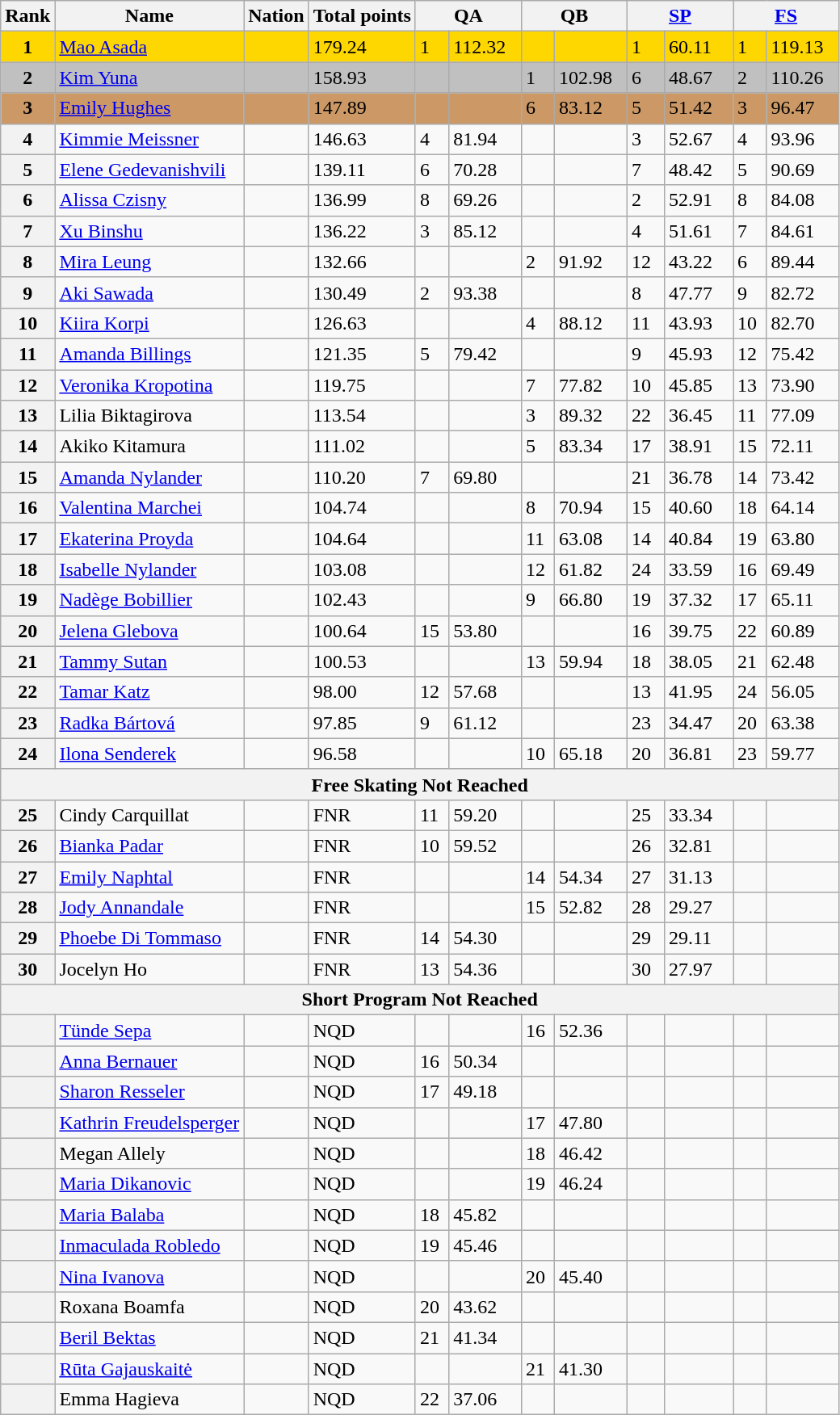<table class="wikitable">
<tr>
<th>Rank</th>
<th>Name</th>
<th>Nation</th>
<th>Total points</th>
<th colspan="2" width="80px">QA</th>
<th colspan="2" width="80px">QB</th>
<th colspan="2" width="80px"><a href='#'>SP</a></th>
<th colspan="2" width="80px"><a href='#'>FS</a></th>
</tr>
<tr bgcolor=gold>
<td align=center><strong>1</strong></td>
<td><a href='#'>Mao Asada</a></td>
<td></td>
<td>179.24</td>
<td>1</td>
<td>112.32</td>
<td></td>
<td></td>
<td>1</td>
<td>60.11</td>
<td>1</td>
<td>119.13</td>
</tr>
<tr bgcolor=silver>
<td align=center><strong>2</strong></td>
<td><a href='#'>Kim Yuna</a></td>
<td></td>
<td>158.93</td>
<td></td>
<td></td>
<td>1</td>
<td>102.98</td>
<td>6</td>
<td>48.67</td>
<td>2</td>
<td>110.26</td>
</tr>
<tr bgcolor=cc9966>
<td align=center><strong>3</strong></td>
<td><a href='#'>Emily Hughes</a></td>
<td></td>
<td>147.89</td>
<td></td>
<td></td>
<td>6</td>
<td>83.12</td>
<td>5</td>
<td>51.42</td>
<td>3</td>
<td>96.47</td>
</tr>
<tr>
<th>4</th>
<td><a href='#'>Kimmie Meissner</a></td>
<td></td>
<td>146.63</td>
<td>4</td>
<td>81.94</td>
<td></td>
<td></td>
<td>3</td>
<td>52.67</td>
<td>4</td>
<td>93.96</td>
</tr>
<tr>
<th>5</th>
<td><a href='#'>Elene Gedevanishvili</a></td>
<td></td>
<td>139.11</td>
<td>6</td>
<td>70.28</td>
<td></td>
<td></td>
<td>7</td>
<td>48.42</td>
<td>5</td>
<td>90.69</td>
</tr>
<tr>
<th>6</th>
<td><a href='#'>Alissa Czisny</a></td>
<td></td>
<td>136.99</td>
<td>8</td>
<td>69.26</td>
<td></td>
<td></td>
<td>2</td>
<td>52.91</td>
<td>8</td>
<td>84.08</td>
</tr>
<tr>
<th>7</th>
<td><a href='#'>Xu Binshu</a></td>
<td></td>
<td>136.22</td>
<td>3</td>
<td>85.12</td>
<td></td>
<td></td>
<td>4</td>
<td>51.61</td>
<td>7</td>
<td>84.61</td>
</tr>
<tr>
<th>8</th>
<td><a href='#'>Mira Leung</a></td>
<td></td>
<td>132.66</td>
<td></td>
<td></td>
<td>2</td>
<td>91.92</td>
<td>12</td>
<td>43.22</td>
<td>6</td>
<td>89.44</td>
</tr>
<tr>
<th>9</th>
<td><a href='#'>Aki Sawada</a></td>
<td></td>
<td>130.49</td>
<td>2</td>
<td>93.38</td>
<td></td>
<td></td>
<td>8</td>
<td>47.77</td>
<td>9</td>
<td>82.72</td>
</tr>
<tr>
<th>10</th>
<td><a href='#'>Kiira Korpi</a></td>
<td></td>
<td>126.63</td>
<td></td>
<td></td>
<td>4</td>
<td>88.12</td>
<td>11</td>
<td>43.93</td>
<td>10</td>
<td>82.70</td>
</tr>
<tr>
<th>11</th>
<td><a href='#'>Amanda Billings</a></td>
<td></td>
<td>121.35</td>
<td>5</td>
<td>79.42</td>
<td></td>
<td></td>
<td>9</td>
<td>45.93</td>
<td>12</td>
<td>75.42</td>
</tr>
<tr>
<th>12</th>
<td><a href='#'>Veronika Kropotina</a></td>
<td></td>
<td>119.75</td>
<td></td>
<td></td>
<td>7</td>
<td>77.82</td>
<td>10</td>
<td>45.85</td>
<td>13</td>
<td>73.90</td>
</tr>
<tr>
<th>13</th>
<td>Lilia Biktagirova</td>
<td></td>
<td>113.54</td>
<td></td>
<td></td>
<td>3</td>
<td>89.32</td>
<td>22</td>
<td>36.45</td>
<td>11</td>
<td>77.09</td>
</tr>
<tr>
<th>14</th>
<td>Akiko Kitamura</td>
<td></td>
<td>111.02</td>
<td></td>
<td></td>
<td>5</td>
<td>83.34</td>
<td>17</td>
<td>38.91</td>
<td>15</td>
<td>72.11</td>
</tr>
<tr>
<th>15</th>
<td><a href='#'>Amanda Nylander</a></td>
<td></td>
<td>110.20</td>
<td>7</td>
<td>69.80</td>
<td></td>
<td></td>
<td>21</td>
<td>36.78</td>
<td>14</td>
<td>73.42</td>
</tr>
<tr>
<th>16</th>
<td><a href='#'>Valentina Marchei</a></td>
<td></td>
<td>104.74</td>
<td></td>
<td></td>
<td>8</td>
<td>70.94</td>
<td>15</td>
<td>40.60</td>
<td>18</td>
<td>64.14</td>
</tr>
<tr>
<th>17</th>
<td><a href='#'>Ekaterina Proyda</a></td>
<td></td>
<td>104.64</td>
<td></td>
<td></td>
<td>11</td>
<td>63.08</td>
<td>14</td>
<td>40.84</td>
<td>19</td>
<td>63.80</td>
</tr>
<tr>
<th>18</th>
<td><a href='#'>Isabelle Nylander</a></td>
<td></td>
<td>103.08</td>
<td></td>
<td></td>
<td>12</td>
<td>61.82</td>
<td>24</td>
<td>33.59</td>
<td>16</td>
<td>69.49</td>
</tr>
<tr>
<th>19</th>
<td><a href='#'>Nadège Bobillier</a></td>
<td></td>
<td>102.43</td>
<td></td>
<td></td>
<td>9</td>
<td>66.80</td>
<td>19</td>
<td>37.32</td>
<td>17</td>
<td>65.11</td>
</tr>
<tr>
<th>20</th>
<td><a href='#'>Jelena Glebova</a></td>
<td></td>
<td>100.64</td>
<td>15</td>
<td>53.80</td>
<td></td>
<td></td>
<td>16</td>
<td>39.75</td>
<td>22</td>
<td>60.89</td>
</tr>
<tr>
<th>21</th>
<td><a href='#'>Tammy Sutan</a></td>
<td></td>
<td>100.53</td>
<td></td>
<td></td>
<td>13</td>
<td>59.94</td>
<td>18</td>
<td>38.05</td>
<td>21</td>
<td>62.48</td>
</tr>
<tr>
<th>22</th>
<td><a href='#'>Tamar Katz</a></td>
<td></td>
<td>98.00</td>
<td>12</td>
<td>57.68</td>
<td></td>
<td></td>
<td>13</td>
<td>41.95</td>
<td>24</td>
<td>56.05</td>
</tr>
<tr>
<th>23</th>
<td><a href='#'>Radka Bártová</a></td>
<td></td>
<td>97.85</td>
<td>9</td>
<td>61.12</td>
<td></td>
<td></td>
<td>23</td>
<td>34.47</td>
<td>20</td>
<td>63.38</td>
</tr>
<tr>
<th>24</th>
<td><a href='#'>Ilona Senderek</a></td>
<td></td>
<td>96.58</td>
<td></td>
<td></td>
<td>10</td>
<td>65.18</td>
<td>20</td>
<td>36.81</td>
<td>23</td>
<td>59.77</td>
</tr>
<tr>
<th colspan=12>Free Skating Not Reached</th>
</tr>
<tr>
<th>25</th>
<td>Cindy Carquillat</td>
<td></td>
<td>FNR</td>
<td>11</td>
<td>59.20</td>
<td></td>
<td></td>
<td>25</td>
<td>33.34</td>
<td></td>
<td></td>
</tr>
<tr>
<th>26</th>
<td><a href='#'>Bianka Padar</a></td>
<td></td>
<td>FNR</td>
<td>10</td>
<td>59.52</td>
<td></td>
<td></td>
<td>26</td>
<td>32.81</td>
<td></td>
<td></td>
</tr>
<tr>
<th>27</th>
<td><a href='#'>Emily Naphtal</a></td>
<td></td>
<td>FNR</td>
<td></td>
<td></td>
<td>14</td>
<td>54.34</td>
<td>27</td>
<td>31.13</td>
<td></td>
<td></td>
</tr>
<tr>
<th>28</th>
<td><a href='#'>Jody Annandale</a></td>
<td></td>
<td>FNR</td>
<td></td>
<td></td>
<td>15</td>
<td>52.82</td>
<td>28</td>
<td>29.27</td>
<td></td>
<td></td>
</tr>
<tr>
<th>29</th>
<td><a href='#'>Phoebe Di Tommaso</a></td>
<td></td>
<td>FNR</td>
<td>14</td>
<td>54.30</td>
<td></td>
<td></td>
<td>29</td>
<td>29.11</td>
<td></td>
<td></td>
</tr>
<tr>
<th>30</th>
<td>Jocelyn Ho</td>
<td></td>
<td>FNR</td>
<td>13</td>
<td>54.36</td>
<td></td>
<td></td>
<td>30</td>
<td>27.97</td>
<td></td>
<td></td>
</tr>
<tr>
<th colspan=12>Short Program Not Reached</th>
</tr>
<tr>
<th></th>
<td><a href='#'>Tünde Sepa</a></td>
<td></td>
<td>NQD</td>
<td></td>
<td></td>
<td>16</td>
<td>52.36</td>
<td></td>
<td></td>
<td></td>
<td></td>
</tr>
<tr>
<th></th>
<td><a href='#'>Anna Bernauer</a></td>
<td></td>
<td>NQD</td>
<td>16</td>
<td>50.34</td>
<td></td>
<td></td>
<td></td>
<td></td>
<td></td>
<td></td>
</tr>
<tr>
<th></th>
<td><a href='#'>Sharon Resseler</a></td>
<td></td>
<td>NQD</td>
<td>17</td>
<td>49.18</td>
<td></td>
<td></td>
<td></td>
<td></td>
<td></td>
<td></td>
</tr>
<tr>
<th></th>
<td><a href='#'>Kathrin Freudelsperger</a></td>
<td></td>
<td>NQD</td>
<td></td>
<td></td>
<td>17</td>
<td>47.80</td>
<td></td>
<td></td>
<td></td>
<td></td>
</tr>
<tr>
<th></th>
<td>Megan Allely</td>
<td></td>
<td>NQD</td>
<td></td>
<td></td>
<td>18</td>
<td>46.42</td>
<td></td>
<td></td>
<td></td>
<td></td>
</tr>
<tr>
<th></th>
<td><a href='#'>Maria Dikanovic</a></td>
<td></td>
<td>NQD</td>
<td></td>
<td></td>
<td>19</td>
<td>46.24</td>
<td></td>
<td></td>
<td></td>
<td></td>
</tr>
<tr>
<th></th>
<td><a href='#'>Maria Balaba</a></td>
<td></td>
<td>NQD</td>
<td>18</td>
<td>45.82</td>
<td></td>
<td></td>
<td></td>
<td></td>
<td></td>
<td></td>
</tr>
<tr>
<th></th>
<td><a href='#'>Inmaculada Robledo</a></td>
<td></td>
<td>NQD</td>
<td>19</td>
<td>45.46</td>
<td></td>
<td></td>
<td></td>
<td></td>
<td></td>
<td></td>
</tr>
<tr>
<th></th>
<td><a href='#'>Nina Ivanova</a></td>
<td></td>
<td>NQD</td>
<td></td>
<td></td>
<td>20</td>
<td>45.40</td>
<td></td>
<td></td>
<td></td>
<td></td>
</tr>
<tr>
<th></th>
<td>Roxana Boamfa</td>
<td></td>
<td>NQD</td>
<td>20</td>
<td>43.62</td>
<td></td>
<td></td>
<td></td>
<td></td>
<td></td>
<td></td>
</tr>
<tr>
<th></th>
<td><a href='#'>Beril Bektas</a></td>
<td></td>
<td>NQD</td>
<td>21</td>
<td>41.34</td>
<td></td>
<td></td>
<td></td>
<td></td>
<td></td>
<td></td>
</tr>
<tr>
<th></th>
<td><a href='#'>Rūta Gajauskaitė</a></td>
<td></td>
<td>NQD</td>
<td></td>
<td></td>
<td>21</td>
<td>41.30</td>
<td></td>
<td></td>
<td></td>
<td></td>
</tr>
<tr>
<th></th>
<td>Emma Hagieva</td>
<td></td>
<td>NQD</td>
<td>22</td>
<td>37.06</td>
<td></td>
<td></td>
<td></td>
<td></td>
<td></td>
<td></td>
</tr>
</table>
